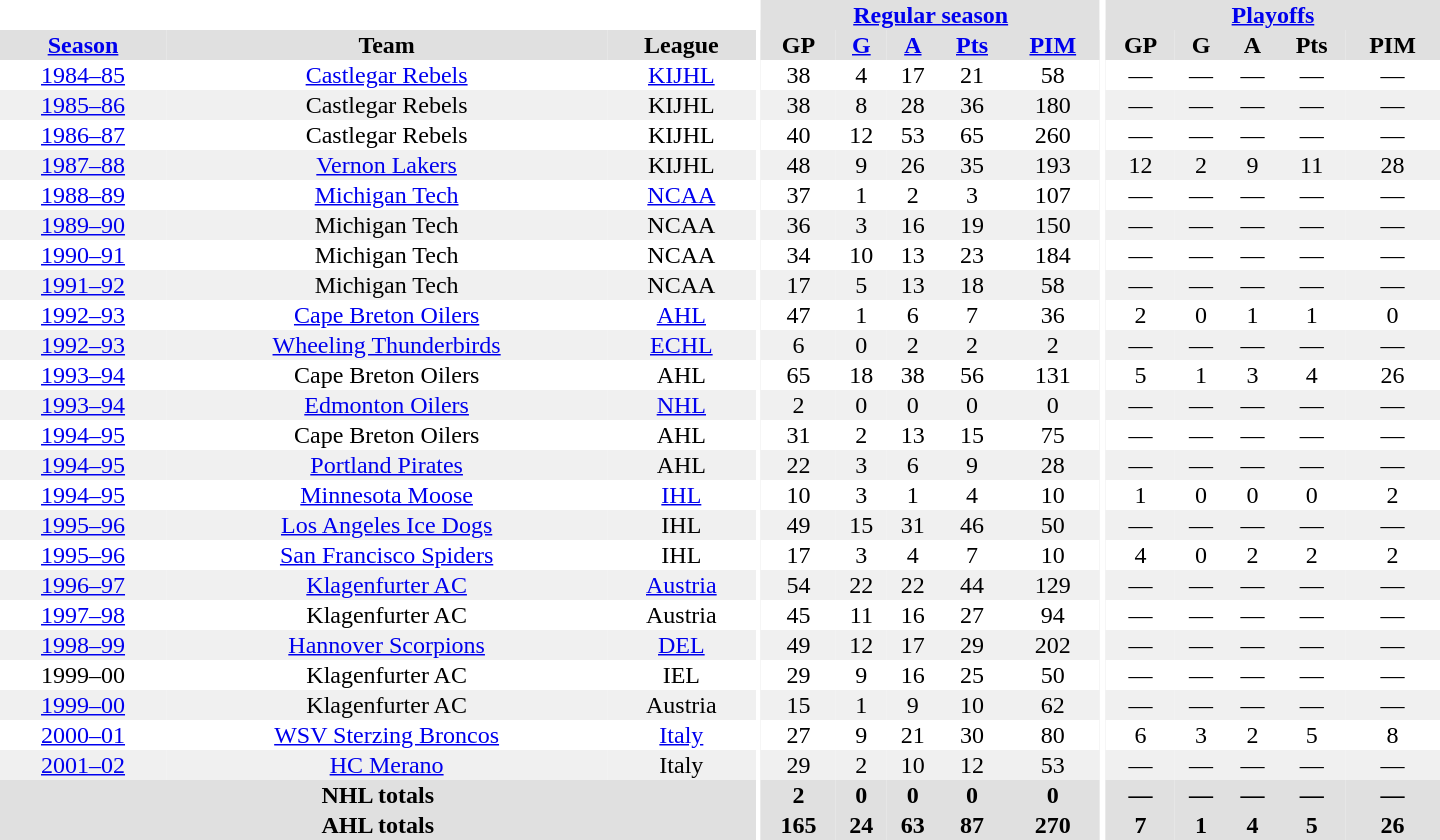<table border="0" cellpadding="1" cellspacing="0" style="text-align:center; width:60em">
<tr bgcolor="#e0e0e0">
<th colspan="3" bgcolor="#ffffff"></th>
<th rowspan="99" bgcolor="#ffffff"></th>
<th colspan="5"><a href='#'>Regular season</a></th>
<th rowspan="99" bgcolor="#ffffff"></th>
<th colspan="5"><a href='#'>Playoffs</a></th>
</tr>
<tr bgcolor="#e0e0e0">
<th><a href='#'>Season</a></th>
<th>Team</th>
<th>League</th>
<th>GP</th>
<th><a href='#'>G</a></th>
<th><a href='#'>A</a></th>
<th><a href='#'>Pts</a></th>
<th><a href='#'>PIM</a></th>
<th>GP</th>
<th>G</th>
<th>A</th>
<th>Pts</th>
<th>PIM</th>
</tr>
<tr>
<td><a href='#'>1984–85</a></td>
<td><a href='#'>Castlegar Rebels</a></td>
<td><a href='#'>KIJHL</a></td>
<td>38</td>
<td>4</td>
<td>17</td>
<td>21</td>
<td>58</td>
<td>—</td>
<td>—</td>
<td>—</td>
<td>—</td>
<td>—</td>
</tr>
<tr bgcolor="#f0f0f0">
<td><a href='#'>1985–86</a></td>
<td>Castlegar Rebels</td>
<td>KIJHL</td>
<td>38</td>
<td>8</td>
<td>28</td>
<td>36</td>
<td>180</td>
<td>—</td>
<td>—</td>
<td>—</td>
<td>—</td>
<td>—</td>
</tr>
<tr>
<td><a href='#'>1986–87</a></td>
<td>Castlegar Rebels</td>
<td>KIJHL</td>
<td>40</td>
<td>12</td>
<td>53</td>
<td>65</td>
<td>260</td>
<td>—</td>
<td>—</td>
<td>—</td>
<td>—</td>
<td>—</td>
</tr>
<tr bgcolor="#f0f0f0">
<td><a href='#'>1987–88</a></td>
<td><a href='#'>Vernon Lakers</a></td>
<td>KIJHL</td>
<td>48</td>
<td>9</td>
<td>26</td>
<td>35</td>
<td>193</td>
<td>12</td>
<td>2</td>
<td>9</td>
<td>11</td>
<td>28</td>
</tr>
<tr>
<td><a href='#'>1988–89</a></td>
<td><a href='#'>Michigan Tech</a></td>
<td><a href='#'>NCAA</a></td>
<td>37</td>
<td>1</td>
<td>2</td>
<td>3</td>
<td>107</td>
<td>—</td>
<td>—</td>
<td>—</td>
<td>—</td>
<td>—</td>
</tr>
<tr bgcolor="#f0f0f0">
<td><a href='#'>1989–90</a></td>
<td>Michigan Tech</td>
<td>NCAA</td>
<td>36</td>
<td>3</td>
<td>16</td>
<td>19</td>
<td>150</td>
<td>—</td>
<td>—</td>
<td>—</td>
<td>—</td>
<td>—</td>
</tr>
<tr>
<td><a href='#'>1990–91</a></td>
<td>Michigan Tech</td>
<td>NCAA</td>
<td>34</td>
<td>10</td>
<td>13</td>
<td>23</td>
<td>184</td>
<td>—</td>
<td>—</td>
<td>—</td>
<td>—</td>
<td>—</td>
</tr>
<tr bgcolor="#f0f0f0">
<td><a href='#'>1991–92</a></td>
<td>Michigan Tech</td>
<td>NCAA</td>
<td>17</td>
<td>5</td>
<td>13</td>
<td>18</td>
<td>58</td>
<td>—</td>
<td>—</td>
<td>—</td>
<td>—</td>
<td>—</td>
</tr>
<tr>
<td><a href='#'>1992–93</a></td>
<td><a href='#'>Cape Breton Oilers</a></td>
<td><a href='#'>AHL</a></td>
<td>47</td>
<td>1</td>
<td>6</td>
<td>7</td>
<td>36</td>
<td>2</td>
<td>0</td>
<td>1</td>
<td>1</td>
<td>0</td>
</tr>
<tr bgcolor="#f0f0f0">
<td><a href='#'>1992–93</a></td>
<td><a href='#'>Wheeling Thunderbirds</a></td>
<td><a href='#'>ECHL</a></td>
<td>6</td>
<td>0</td>
<td>2</td>
<td>2</td>
<td>2</td>
<td>—</td>
<td>—</td>
<td>—</td>
<td>—</td>
<td>—</td>
</tr>
<tr>
<td><a href='#'>1993–94</a></td>
<td>Cape Breton Oilers</td>
<td>AHL</td>
<td>65</td>
<td>18</td>
<td>38</td>
<td>56</td>
<td>131</td>
<td>5</td>
<td>1</td>
<td>3</td>
<td>4</td>
<td>26</td>
</tr>
<tr bgcolor="#f0f0f0">
<td><a href='#'>1993–94</a></td>
<td><a href='#'>Edmonton Oilers</a></td>
<td><a href='#'>NHL</a></td>
<td>2</td>
<td>0</td>
<td>0</td>
<td>0</td>
<td>0</td>
<td>—</td>
<td>—</td>
<td>—</td>
<td>—</td>
<td>—</td>
</tr>
<tr>
<td><a href='#'>1994–95</a></td>
<td>Cape Breton Oilers</td>
<td>AHL</td>
<td>31</td>
<td>2</td>
<td>13</td>
<td>15</td>
<td>75</td>
<td>—</td>
<td>—</td>
<td>—</td>
<td>—</td>
<td>—</td>
</tr>
<tr bgcolor="#f0f0f0">
<td><a href='#'>1994–95</a></td>
<td><a href='#'>Portland Pirates</a></td>
<td>AHL</td>
<td>22</td>
<td>3</td>
<td>6</td>
<td>9</td>
<td>28</td>
<td>—</td>
<td>—</td>
<td>—</td>
<td>—</td>
<td>—</td>
</tr>
<tr>
<td><a href='#'>1994–95</a></td>
<td><a href='#'>Minnesota Moose</a></td>
<td><a href='#'>IHL</a></td>
<td>10</td>
<td>3</td>
<td>1</td>
<td>4</td>
<td>10</td>
<td>1</td>
<td>0</td>
<td>0</td>
<td>0</td>
<td>2</td>
</tr>
<tr bgcolor="#f0f0f0">
<td><a href='#'>1995–96</a></td>
<td><a href='#'>Los Angeles Ice Dogs</a></td>
<td>IHL</td>
<td>49</td>
<td>15</td>
<td>31</td>
<td>46</td>
<td>50</td>
<td>—</td>
<td>—</td>
<td>—</td>
<td>—</td>
<td>—</td>
</tr>
<tr>
<td><a href='#'>1995–96</a></td>
<td><a href='#'>San Francisco Spiders</a></td>
<td>IHL</td>
<td>17</td>
<td>3</td>
<td>4</td>
<td>7</td>
<td>10</td>
<td>4</td>
<td>0</td>
<td>2</td>
<td>2</td>
<td>2</td>
</tr>
<tr bgcolor="#f0f0f0">
<td><a href='#'>1996–97</a></td>
<td><a href='#'>Klagenfurter AC</a></td>
<td><a href='#'>Austria</a></td>
<td>54</td>
<td>22</td>
<td>22</td>
<td>44</td>
<td>129</td>
<td>—</td>
<td>—</td>
<td>—</td>
<td>—</td>
<td>—</td>
</tr>
<tr>
<td><a href='#'>1997–98</a></td>
<td>Klagenfurter AC</td>
<td>Austria</td>
<td>45</td>
<td>11</td>
<td>16</td>
<td>27</td>
<td>94</td>
<td>—</td>
<td>—</td>
<td>—</td>
<td>—</td>
<td>—</td>
</tr>
<tr bgcolor="#f0f0f0">
<td><a href='#'>1998–99</a></td>
<td><a href='#'>Hannover Scorpions</a></td>
<td><a href='#'>DEL</a></td>
<td>49</td>
<td>12</td>
<td>17</td>
<td>29</td>
<td>202</td>
<td>—</td>
<td>—</td>
<td>—</td>
<td>—</td>
<td>—</td>
</tr>
<tr>
<td>1999–00</td>
<td>Klagenfurter AC</td>
<td>IEL</td>
<td>29</td>
<td>9</td>
<td>16</td>
<td>25</td>
<td>50</td>
<td>—</td>
<td>—</td>
<td>—</td>
<td>—</td>
<td>—</td>
</tr>
<tr bgcolor="#f0f0f0">
<td><a href='#'>1999–00</a></td>
<td>Klagenfurter AC</td>
<td>Austria</td>
<td>15</td>
<td>1</td>
<td>9</td>
<td>10</td>
<td>62</td>
<td>—</td>
<td>—</td>
<td>—</td>
<td>—</td>
<td>—</td>
</tr>
<tr>
<td><a href='#'>2000–01</a></td>
<td><a href='#'>WSV Sterzing Broncos</a></td>
<td><a href='#'>Italy</a></td>
<td>27</td>
<td>9</td>
<td>21</td>
<td>30</td>
<td>80</td>
<td>6</td>
<td>3</td>
<td>2</td>
<td>5</td>
<td>8</td>
</tr>
<tr bgcolor="#f0f0f0">
<td><a href='#'>2001–02</a></td>
<td><a href='#'>HC Merano</a></td>
<td>Italy</td>
<td>29</td>
<td>2</td>
<td>10</td>
<td>12</td>
<td>53</td>
<td>—</td>
<td>—</td>
<td>—</td>
<td>—</td>
<td>—</td>
</tr>
<tr>
</tr>
<tr ALIGN="center" bgcolor="#e0e0e0">
<th colspan="3">NHL totals</th>
<th ALIGN="center">2</th>
<th ALIGN="center">0</th>
<th ALIGN="center">0</th>
<th ALIGN="center">0</th>
<th ALIGN="center">0</th>
<th ALIGN="center">—</th>
<th ALIGN="center">—</th>
<th ALIGN="center">—</th>
<th ALIGN="center">—</th>
<th ALIGN="center">—</th>
</tr>
<tr>
</tr>
<tr ALIGN="center" bgcolor="#e0e0e0">
<th colspan="3">AHL totals</th>
<th ALIGN="center">165</th>
<th ALIGN="center">24</th>
<th ALIGN="center">63</th>
<th ALIGN="center">87</th>
<th ALIGN="center">270</th>
<th ALIGN="center">7</th>
<th ALIGN="center">1</th>
<th ALIGN="center">4</th>
<th ALIGN="center">5</th>
<th ALIGN="center">26</th>
</tr>
</table>
